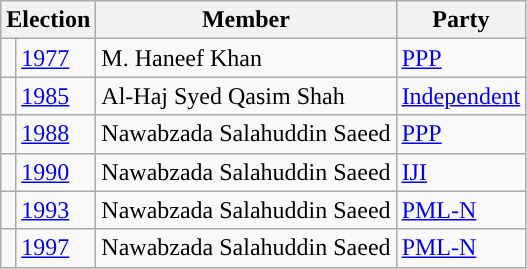<table class="wikitable">
<tr>
<th colspan="2">Election</th>
<th>Member</th>
<th>Party</th>
</tr>
<tr>
<td style="background-color: "></td>
<td><a href='#'>1977</a></td>
<td>M. Haneef Khan</td>
<td><a href='#'>PPP</a></td>
</tr>
<tr>
<td style="background-color: "></td>
<td><a href='#'>1985</a></td>
<td>Al-Haj Syed Qasim Shah</td>
<td><a href='#'>Independent</a></td>
</tr>
<tr>
<td style="background-color: "></td>
<td><a href='#'>1988</a></td>
<td>Nawabzada Salahuddin Saeed</td>
<td><a href='#'>PPP</a></td>
</tr>
<tr>
<td style="background-color: "></td>
<td><a href='#'>1990</a></td>
<td>Nawabzada Salahuddin Saeed</td>
<td><a href='#'>IJI</a></td>
</tr>
<tr>
<td style="background-color: "></td>
<td><a href='#'>1993</a></td>
<td>Nawabzada Salahuddin Saeed</td>
<td><a href='#'>PML-N</a></td>
</tr>
<tr>
<td style="background-color: "></td>
<td><a href='#'>1997</a></td>
<td>Nawabzada Salahuddin Saeed</td>
<td><a href='#'>PML-N</a></td>
</tr>
</table>
